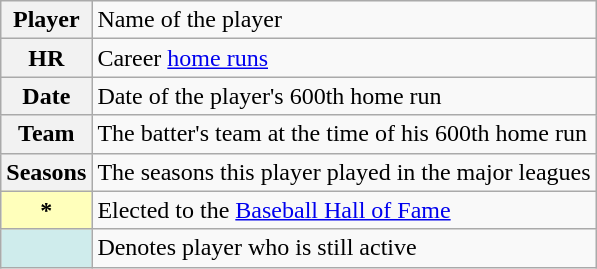<table class="wikitable">
<tr>
<th scope="row">Player</th>
<td>Name of the player</td>
</tr>
<tr>
<th scope="row">HR</th>
<td>Career <a href='#'>home runs</a></td>
</tr>
<tr>
<th scope="row">Date</th>
<td>Date of the player's 600th home run</td>
</tr>
<tr>
<th scope="row">Team</th>
<td>The batter's team at the time of his 600th home run</td>
</tr>
<tr>
<th scope="row">Seasons</th>
<td>The seasons this player played in the major leagues</td>
</tr>
<tr>
<th scope="row" style="background:#ffb;">*</th>
<td>Elected to the <a href='#'>Baseball Hall of Fame</a></td>
</tr>
<tr>
<th scope="row" style="background:#cfecec;"></th>
<td>Denotes player who is still active</td>
</tr>
</table>
